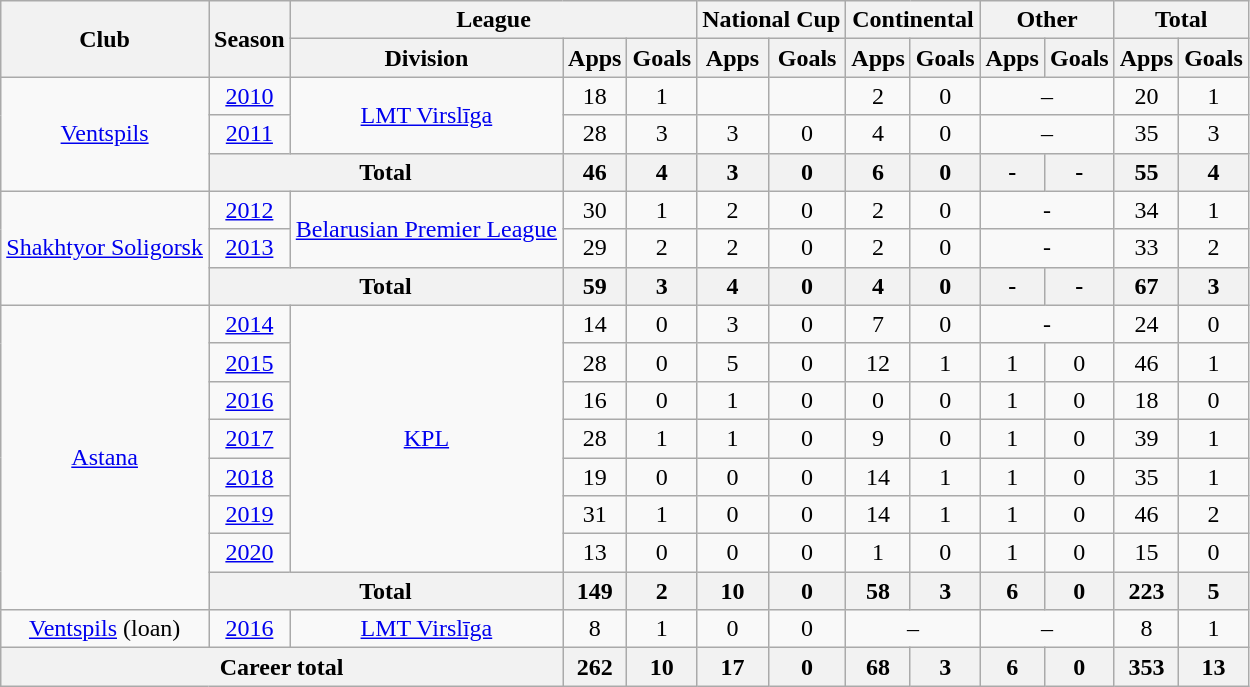<table class="wikitable" style="text-align: center;">
<tr>
<th rowspan="2">Club</th>
<th rowspan="2">Season</th>
<th colspan="3">League</th>
<th colspan="2">National Cup</th>
<th colspan="2">Continental</th>
<th colspan="2">Other</th>
<th colspan="2">Total</th>
</tr>
<tr>
<th>Division</th>
<th>Apps</th>
<th>Goals</th>
<th>Apps</th>
<th>Goals</th>
<th>Apps</th>
<th>Goals</th>
<th>Apps</th>
<th>Goals</th>
<th>Apps</th>
<th>Goals</th>
</tr>
<tr>
<td rowspan="3" valign="center"><a href='#'>Ventspils</a></td>
<td><a href='#'>2010</a></td>
<td rowspan="2" valign="center"><a href='#'>LMT Virslīga</a></td>
<td>18</td>
<td>1</td>
<td></td>
<td></td>
<td>2</td>
<td>0</td>
<td colspan="2">–</td>
<td>20</td>
<td>1</td>
</tr>
<tr>
<td><a href='#'>2011</a></td>
<td>28</td>
<td>3</td>
<td>3</td>
<td>0</td>
<td>4</td>
<td>0</td>
<td colspan="2">–</td>
<td>35</td>
<td>3</td>
</tr>
<tr>
<th colspan="2">Total</th>
<th>46</th>
<th>4</th>
<th>3</th>
<th>0</th>
<th>6</th>
<th>0</th>
<th>-</th>
<th>-</th>
<th>55</th>
<th>4</th>
</tr>
<tr>
<td rowspan="3" valign="center"><a href='#'>Shakhtyor Soligorsk</a></td>
<td><a href='#'>2012</a></td>
<td rowspan="2" valign="center"><a href='#'>Belarusian Premier League</a></td>
<td>30</td>
<td>1</td>
<td>2</td>
<td>0</td>
<td>2</td>
<td>0</td>
<td colspan="2">-</td>
<td>34</td>
<td>1</td>
</tr>
<tr>
<td><a href='#'>2013</a></td>
<td>29</td>
<td>2</td>
<td>2</td>
<td>0</td>
<td>2</td>
<td>0</td>
<td colspan="2">-</td>
<td>33</td>
<td>2</td>
</tr>
<tr>
<th colspan="2">Total</th>
<th>59</th>
<th>3</th>
<th>4</th>
<th>0</th>
<th>4</th>
<th>0</th>
<th>-</th>
<th>-</th>
<th>67</th>
<th>3</th>
</tr>
<tr>
<td rowspan="8" valign="center"><a href='#'>Astana</a></td>
<td><a href='#'>2014</a></td>
<td rowspan="7" valign="center"><a href='#'>KPL</a></td>
<td>14</td>
<td>0</td>
<td>3</td>
<td>0</td>
<td>7</td>
<td>0</td>
<td colspan="2">-</td>
<td>24</td>
<td>0</td>
</tr>
<tr>
<td><a href='#'>2015</a></td>
<td>28</td>
<td>0</td>
<td>5</td>
<td>0</td>
<td>12</td>
<td>1</td>
<td>1</td>
<td>0</td>
<td>46</td>
<td>1</td>
</tr>
<tr>
<td><a href='#'>2016</a></td>
<td>16</td>
<td>0</td>
<td>1</td>
<td>0</td>
<td>0</td>
<td>0</td>
<td>1</td>
<td>0</td>
<td>18</td>
<td>0</td>
</tr>
<tr>
<td><a href='#'>2017</a></td>
<td>28</td>
<td>1</td>
<td>1</td>
<td>0</td>
<td>9</td>
<td>0</td>
<td>1</td>
<td>0</td>
<td>39</td>
<td>1</td>
</tr>
<tr>
<td><a href='#'>2018</a></td>
<td>19</td>
<td>0</td>
<td>0</td>
<td>0</td>
<td>14</td>
<td>1</td>
<td>1</td>
<td>0</td>
<td>35</td>
<td>1</td>
</tr>
<tr>
<td><a href='#'>2019</a></td>
<td>31</td>
<td>1</td>
<td>0</td>
<td>0</td>
<td>14</td>
<td>1</td>
<td>1</td>
<td>0</td>
<td>46</td>
<td>2</td>
</tr>
<tr>
<td><a href='#'>2020</a></td>
<td>13</td>
<td>0</td>
<td>0</td>
<td>0</td>
<td>1</td>
<td>0</td>
<td>1</td>
<td>0</td>
<td>15</td>
<td>0</td>
</tr>
<tr>
<th colspan="2">Total</th>
<th>149</th>
<th>2</th>
<th>10</th>
<th>0</th>
<th>58</th>
<th>3</th>
<th>6</th>
<th>0</th>
<th>223</th>
<th>5</th>
</tr>
<tr>
<td valign="center"><a href='#'>Ventspils</a> (loan)</td>
<td><a href='#'>2016</a></td>
<td><a href='#'>LMT Virslīga</a></td>
<td>8</td>
<td>1</td>
<td>0</td>
<td>0</td>
<td colspan="2">–</td>
<td colspan="2">–</td>
<td>8</td>
<td>1</td>
</tr>
<tr>
<th colspan="3">Career total</th>
<th>262</th>
<th>10</th>
<th>17</th>
<th>0</th>
<th>68</th>
<th>3</th>
<th>6</th>
<th>0</th>
<th>353</th>
<th>13</th>
</tr>
</table>
